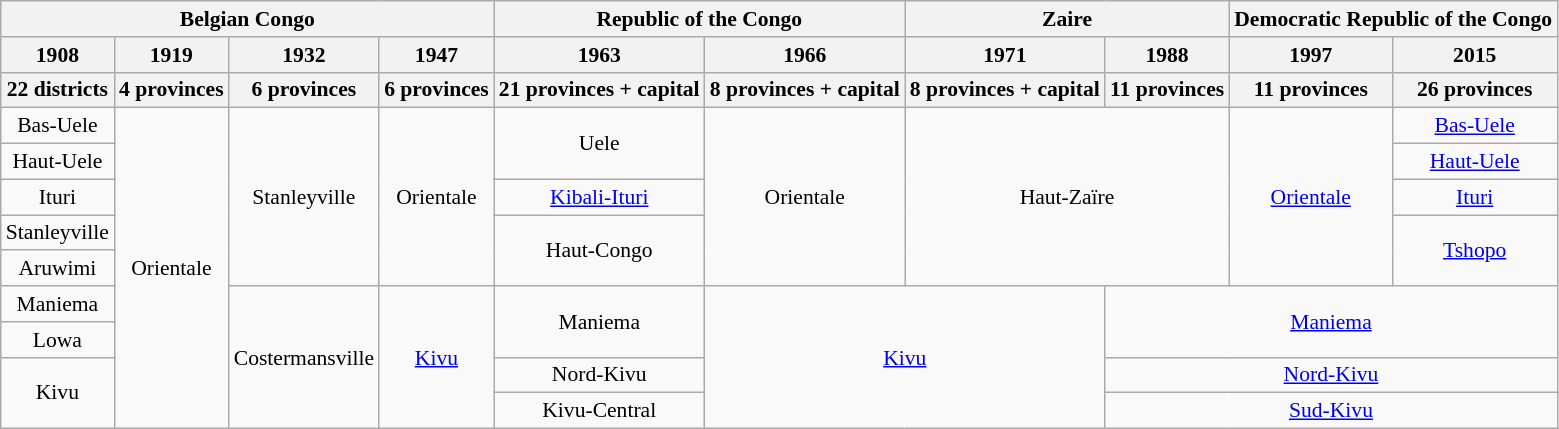<table class="wikitable" style="font-size:90%; text-align:center">
<tr>
<th colspan="4">Belgian Congo</th>
<th colspan="2">Republic of the Congo</th>
<th colspan="2">Zaire</th>
<th colspan="2">Democratic Republic of the Congo</th>
</tr>
<tr>
<th>1908</th>
<th>1919</th>
<th>1932</th>
<th>1947</th>
<th>1963</th>
<th>1966</th>
<th>1971</th>
<th>1988</th>
<th>1997</th>
<th>2015</th>
</tr>
<tr>
<th>22 districts</th>
<th>4 provinces</th>
<th>6 provinces</th>
<th>6 provinces</th>
<th>21 provinces + capital</th>
<th>8 provinces + capital</th>
<th>8 provinces + capital</th>
<th>11 provinces</th>
<th>11 provinces</th>
<th>26 provinces</th>
</tr>
<tr>
<td>Bas-Uele</td>
<td rowspan="9">Orientale</td>
<td rowspan="5">Stanleyville</td>
<td rowspan="5">Orientale</td>
<td rowspan="2">Uele</td>
<td rowspan="5">Orientale</td>
<td colspan="2" rowspan="5">Haut-Zaïre</td>
<td rowspan="5"><a href='#'>Orientale</a></td>
<td><a href='#'>Bas-Uele</a></td>
</tr>
<tr>
<td>Haut-Uele</td>
<td><a href='#'>Haut-Uele</a></td>
</tr>
<tr>
<td>Ituri</td>
<td><a href='#'>Kibali-Ituri</a></td>
<td><a href='#'>Ituri</a></td>
</tr>
<tr>
<td>Stanleyville</td>
<td rowspan="2">Haut-Congo</td>
<td rowspan="2"><a href='#'>Tshopo</a></td>
</tr>
<tr>
<td>Aruwimi</td>
</tr>
<tr>
<td>Maniema</td>
<td rowspan="4">Costermansville</td>
<td rowspan="4"><a href='#'>Kivu</a></td>
<td rowspan="2">Maniema</td>
<td colspan="2" rowspan="4"><a href='#'>Kivu</a></td>
<td colspan="3" rowspan="2"><a href='#'>Maniema</a></td>
</tr>
<tr>
<td>Lowa</td>
</tr>
<tr>
<td rowspan="2">Kivu</td>
<td>Nord-Kivu</td>
<td colspan="3"><a href='#'>Nord-Kivu</a></td>
</tr>
<tr>
<td>Kivu-Central</td>
<td colspan="3"><a href='#'>Sud-Kivu</a></td>
</tr>
</table>
